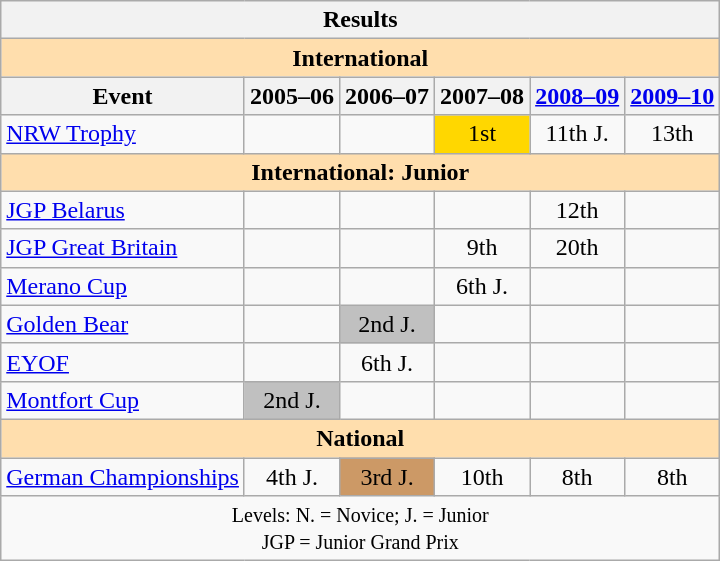<table class="wikitable" style="text-align:center">
<tr>
<th colspan="6" align="center"><strong>Results</strong></th>
</tr>
<tr>
<th colspan="6" style="background-color: #ffdead; " align="center"><strong>International</strong></th>
</tr>
<tr>
<th>Event</th>
<th>2005–06</th>
<th>2006–07</th>
<th>2007–08</th>
<th><a href='#'>2008–09</a></th>
<th><a href='#'>2009–10</a></th>
</tr>
<tr>
<td align=left><a href='#'>NRW Trophy</a></td>
<td></td>
<td></td>
<td bgcolor=gold>1st</td>
<td>11th J.</td>
<td>13th</td>
</tr>
<tr>
<th colspan="6" style="background-color: #ffdead; " align="center"><strong>International: Junior</strong></th>
</tr>
<tr>
<td align=left><a href='#'>JGP Belarus</a></td>
<td></td>
<td></td>
<td></td>
<td>12th</td>
<td></td>
</tr>
<tr>
<td align=left><a href='#'>JGP Great Britain</a></td>
<td></td>
<td></td>
<td>9th</td>
<td>20th</td>
<td></td>
</tr>
<tr>
<td align=left><a href='#'>Merano Cup</a></td>
<td></td>
<td></td>
<td>6th J.</td>
<td></td>
<td></td>
</tr>
<tr>
<td align=left><a href='#'>Golden Bear</a></td>
<td></td>
<td bgcolor=silver>2nd J.</td>
<td></td>
<td></td>
<td></td>
</tr>
<tr>
<td align=left><a href='#'>EYOF</a></td>
<td></td>
<td>6th J.</td>
<td></td>
<td></td>
<td></td>
</tr>
<tr>
<td align=left><a href='#'>Montfort Cup</a></td>
<td bgcolor="silver">2nd J.</td>
<td></td>
<td></td>
<td></td>
<td></td>
</tr>
<tr>
<th colspan="6" style="background-color: #ffdead; " align="center"><strong>National</strong></th>
</tr>
<tr>
<td align=left><a href='#'>German Championships</a></td>
<td>4th J.</td>
<td bgcolor=cc9966>3rd J.</td>
<td>10th</td>
<td>8th</td>
<td>8th</td>
</tr>
<tr>
<td colspan="6" align="center"><small> Levels: N. = Novice; J. = Junior <br> JGP = Junior Grand Prix </small></td>
</tr>
</table>
